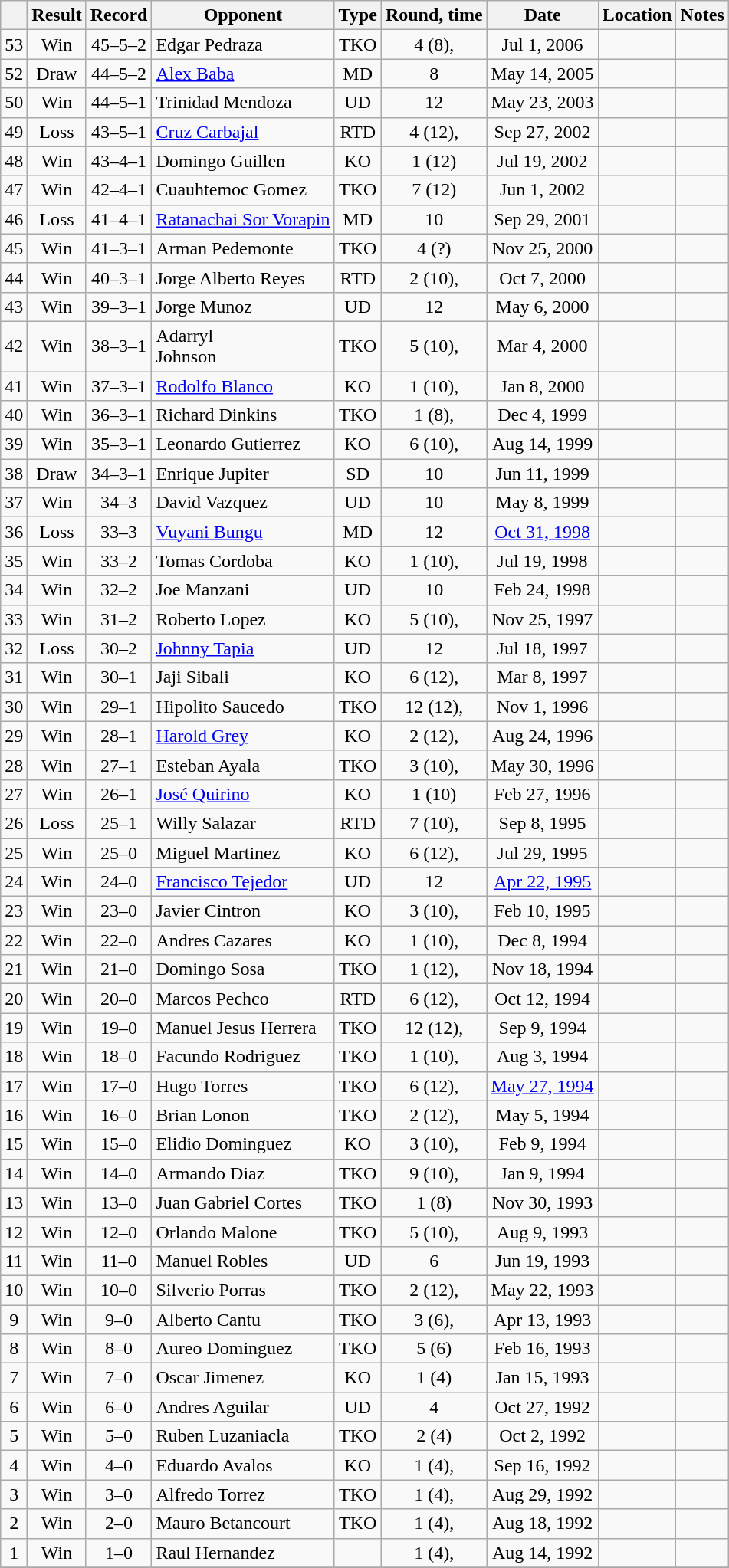<table class="wikitable" style="text-align:center">
<tr>
<th></th>
<th>Result</th>
<th>Record</th>
<th>Opponent</th>
<th>Type</th>
<th>Round, time</th>
<th>Date</th>
<th>Location</th>
<th>Notes</th>
</tr>
<tr>
<td>53</td>
<td>Win</td>
<td>45–5–2</td>
<td style="text-align:left;">Edgar Pedraza</td>
<td>TKO</td>
<td>4 (8), </td>
<td>Jul 1, 2006</td>
<td align=left></td>
<td></td>
</tr>
<tr>
<td>52</td>
<td>Draw</td>
<td>44–5–2</td>
<td style="text-align:left;"><a href='#'>Alex Baba</a></td>
<td>MD</td>
<td>8</td>
<td>May 14, 2005</td>
<td align=left></td>
<td></td>
</tr>
<tr>
<td>50</td>
<td>Win</td>
<td>44–5–1</td>
<td style="text-align:left;">Trinidad Mendoza</td>
<td>UD</td>
<td>12</td>
<td>May 23, 2003</td>
<td style="text-align:left;"></td>
<td align=left></td>
</tr>
<tr>
<td>49</td>
<td>Loss</td>
<td>43–5–1</td>
<td style="text-align:left;"><a href='#'>Cruz Carbajal</a></td>
<td>RTD</td>
<td>4 (12), </td>
<td>Sep 27, 2002</td>
<td style="text-align:left;"></td>
<td style="text-align:left;"></td>
</tr>
<tr>
<td>48</td>
<td>Win</td>
<td>43–4–1</td>
<td style="text-align:left;">Domingo Guillen</td>
<td>KO</td>
<td>1 (12)</td>
<td>Jul 19, 2002</td>
<td style="text-align:left;"></td>
<td align=left></td>
</tr>
<tr>
<td>47</td>
<td>Win</td>
<td>42–4–1</td>
<td style="text-align:left;">Cuauhtemoc Gomez</td>
<td>TKO</td>
<td>7 (12)</td>
<td>Jun 1, 2002</td>
<td style="text-align:left;"></td>
<td align=left></td>
</tr>
<tr>
<td>46</td>
<td>Loss</td>
<td>41–4–1</td>
<td style="text-align:left;"><a href='#'>Ratanachai Sor Vorapin</a></td>
<td>MD</td>
<td>10</td>
<td>Sep 29, 2001</td>
<td style="text-align:left;"></td>
<td></td>
</tr>
<tr>
<td>45</td>
<td>Win</td>
<td>41–3–1</td>
<td style="text-align:left;">Arman Pedemonte</td>
<td>TKO</td>
<td>4 (?)</td>
<td>Nov 25, 2000</td>
<td style="text-align:left;"></td>
<td></td>
</tr>
<tr>
<td>44</td>
<td>Win</td>
<td>40–3–1</td>
<td style="text-align:left;">Jorge Alberto Reyes</td>
<td>RTD</td>
<td>2 (10), </td>
<td>Oct 7, 2000</td>
<td style="text-align:left;"></td>
<td></td>
</tr>
<tr>
<td>43</td>
<td>Win</td>
<td>39–3–1</td>
<td style="text-align:left;">Jorge Munoz</td>
<td>UD</td>
<td>12</td>
<td>May 6, 2000</td>
<td style="text-align:left;"></td>
<td align=left></td>
</tr>
<tr>
<td>42</td>
<td>Win</td>
<td>38–3–1</td>
<td style="text-align:left;">Adarryl<br>Johnson</td>
<td>TKO</td>
<td>5 (10), </td>
<td>Mar 4, 2000</td>
<td style="text-align:left;"></td>
<td></td>
</tr>
<tr>
<td>41</td>
<td>Win</td>
<td>37–3–1</td>
<td style="text-align:left;"><a href='#'>Rodolfo Blanco</a></td>
<td>KO</td>
<td>1 (10), </td>
<td>Jan 8, 2000</td>
<td style="text-align:left;"></td>
<td></td>
</tr>
<tr>
<td>40</td>
<td>Win</td>
<td>36–3–1</td>
<td style="text-align:left;">Richard Dinkins</td>
<td>TKO</td>
<td>1 (8), </td>
<td>Dec 4, 1999</td>
<td align=left></td>
<td></td>
</tr>
<tr>
<td>39</td>
<td>Win</td>
<td>35–3–1</td>
<td style="text-align:left;">Leonardo Gutierrez</td>
<td>KO</td>
<td>6 (10), </td>
<td>Aug 14, 1999</td>
<td align=left></td>
<td></td>
</tr>
<tr>
<td>38</td>
<td>Draw</td>
<td>34–3–1</td>
<td style="text-align:left;">Enrique Jupiter</td>
<td>SD</td>
<td>10</td>
<td>Jun 11, 1999</td>
<td style="text-align:left;"></td>
<td></td>
</tr>
<tr>
<td>37</td>
<td>Win</td>
<td>34–3</td>
<td style="text-align:left;">David Vazquez</td>
<td>UD</td>
<td>10</td>
<td>May 8, 1999</td>
<td style="text-align:left;"></td>
<td></td>
</tr>
<tr>
<td>36</td>
<td>Loss</td>
<td>33–3</td>
<td style="text-align:left;"><a href='#'>Vuyani Bungu</a></td>
<td>MD</td>
<td>12</td>
<td><a href='#'>Oct 31, 1998</a></td>
<td style="text-align:left;"></td>
<td style="text-align:left;"></td>
</tr>
<tr>
<td>35</td>
<td>Win</td>
<td>33–2</td>
<td style="text-align:left;">Tomas Cordoba</td>
<td>KO</td>
<td>1 (10), </td>
<td>Jul 19, 1998</td>
<td style="text-align:left;"></td>
<td></td>
</tr>
<tr>
<td>34</td>
<td>Win</td>
<td>32–2</td>
<td style="text-align:left;">Joe Manzani</td>
<td>UD</td>
<td>10</td>
<td>Feb 24, 1998</td>
<td style="text-align:left;"></td>
<td></td>
</tr>
<tr>
<td>33</td>
<td>Win</td>
<td>31–2</td>
<td style="text-align:left;">Roberto Lopez</td>
<td>KO</td>
<td>5 (10), </td>
<td>Nov 25, 1997</td>
<td style="text-align:left;"></td>
<td></td>
</tr>
<tr>
<td>32</td>
<td>Loss</td>
<td>30–2</td>
<td style="text-align:left;"><a href='#'>Johnny Tapia</a></td>
<td>UD</td>
<td>12</td>
<td>Jul 18, 1997</td>
<td style="text-align:left;"></td>
<td align=left></td>
</tr>
<tr>
<td>31</td>
<td>Win</td>
<td>30–1</td>
<td style="text-align:left;">Jaji Sibali</td>
<td>KO</td>
<td>6 (12), </td>
<td>Mar 8, 1997</td>
<td style="text-align:left;"></td>
<td align=left></td>
</tr>
<tr>
<td>30</td>
<td>Win</td>
<td>29–1</td>
<td style="text-align:left;">Hipolito Saucedo</td>
<td>TKO</td>
<td>12 (12), </td>
<td>Nov 1, 1996</td>
<td style="text-align:left;"></td>
<td align=left></td>
</tr>
<tr>
<td>29</td>
<td>Win</td>
<td>28–1</td>
<td style="text-align:left;"><a href='#'>Harold Grey</a></td>
<td>KO</td>
<td>2 (12), </td>
<td>Aug 24, 1996</td>
<td style="text-align:left;"></td>
<td align=left></td>
</tr>
<tr>
<td>28</td>
<td>Win</td>
<td>27–1</td>
<td style="text-align:left;">Esteban Ayala</td>
<td>TKO</td>
<td>3 (10), </td>
<td>May 30, 1996</td>
<td style="text-align:left;"></td>
<td></td>
</tr>
<tr>
<td>27</td>
<td>Win</td>
<td>26–1</td>
<td style="text-align:left;"><a href='#'>José Quirino</a></td>
<td>KO</td>
<td>1 (10)</td>
<td>Feb 27, 1996</td>
<td style="text-align:left;"></td>
<td></td>
</tr>
<tr>
<td>26</td>
<td>Loss</td>
<td>25–1</td>
<td style="text-align:left;">Willy Salazar</td>
<td>RTD</td>
<td>7 (10), </td>
<td>Sep 8, 1995</td>
<td style="text-align:left;"></td>
<td></td>
</tr>
<tr>
<td>25</td>
<td>Win</td>
<td>25–0</td>
<td style="text-align:left;">Miguel Martinez</td>
<td>KO</td>
<td>6 (12), </td>
<td>Jul 29, 1995</td>
<td style="text-align:left;"></td>
<td></td>
</tr>
<tr>
<td>24</td>
<td>Win</td>
<td>24–0</td>
<td style="text-align:left;"><a href='#'>Francisco Tejedor</a></td>
<td>UD</td>
<td>12</td>
<td><a href='#'>Apr 22, 1995</a></td>
<td style="text-align:left;"></td>
<td align=left></td>
</tr>
<tr>
<td>23</td>
<td>Win</td>
<td>23–0</td>
<td style="text-align:left;">Javier Cintron</td>
<td>KO</td>
<td>3 (10), </td>
<td>Feb 10, 1995</td>
<td style="text-align:left;"></td>
<td></td>
</tr>
<tr>
<td>22</td>
<td>Win</td>
<td>22–0</td>
<td style="text-align:left;">Andres Cazares</td>
<td>KO</td>
<td>1 (10), </td>
<td>Dec 8, 1994</td>
<td style="text-align:left;"></td>
<td></td>
</tr>
<tr>
<td>21</td>
<td>Win</td>
<td>21–0</td>
<td style="text-align:left;">Domingo Sosa</td>
<td>TKO</td>
<td>1 (12), </td>
<td>Nov 18, 1994</td>
<td style="text-align:left;"></td>
<td style="text-align:left;"></td>
</tr>
<tr>
<td>20</td>
<td>Win</td>
<td>20–0</td>
<td style="text-align:left;">Marcos Pechco</td>
<td>RTD</td>
<td>6 (12), </td>
<td>Oct 12, 1994</td>
<td align=left></td>
<td style="text-align:left;"></td>
</tr>
<tr>
<td>19</td>
<td>Win</td>
<td>19–0</td>
<td style="text-align:left;">Manuel Jesus Herrera</td>
<td>TKO</td>
<td>12 (12), </td>
<td>Sep 9, 1994</td>
<td align=left></td>
<td style="text-align:left;"></td>
</tr>
<tr>
<td>18</td>
<td>Win</td>
<td>18–0</td>
<td style="text-align:left;">Facundo Rodriguez</td>
<td>TKO</td>
<td>1 (10), </td>
<td>Aug 3, 1994</td>
<td style="text-align:left;"></td>
<td></td>
</tr>
<tr>
<td>17</td>
<td>Win</td>
<td>17–0</td>
<td style="text-align:left;">Hugo Torres</td>
<td>TKO</td>
<td>6 (12), </td>
<td><a href='#'>May 27, 1994</a></td>
<td style="text-align:left;"></td>
<td style="text-align:left;"></td>
</tr>
<tr>
<td>16</td>
<td>Win</td>
<td>16–0</td>
<td style="text-align:left;">Brian Lonon</td>
<td>TKO</td>
<td>2 (12), </td>
<td>May 5, 1994</td>
<td style="text-align:left;"></td>
<td style="text-align:left;"></td>
</tr>
<tr>
<td>15</td>
<td>Win</td>
<td>15–0</td>
<td style="text-align:left;">Elidio Dominguez</td>
<td>KO</td>
<td>3 (10), </td>
<td>Feb 9, 1994</td>
<td style="text-align:left;"></td>
<td></td>
</tr>
<tr>
<td>14</td>
<td>Win</td>
<td>14–0</td>
<td style="text-align:left;">Armando Diaz</td>
<td>TKO</td>
<td>9 (10), </td>
<td>Jan 9, 1994</td>
<td style="text-align:left;"></td>
<td></td>
</tr>
<tr>
<td>13</td>
<td>Win</td>
<td>13–0</td>
<td style="text-align:left;">Juan Gabriel Cortes</td>
<td>TKO</td>
<td>1 (8)</td>
<td>Nov 30, 1993</td>
<td style="text-align:left;"></td>
<td></td>
</tr>
<tr>
<td>12</td>
<td>Win</td>
<td>12–0</td>
<td style="text-align:left;">Orlando Malone</td>
<td>TKO</td>
<td>5 (10), </td>
<td>Aug 9, 1993</td>
<td style="text-align:left;"></td>
<td></td>
</tr>
<tr>
<td>11</td>
<td>Win</td>
<td>11–0</td>
<td style="text-align:left;">Manuel Robles</td>
<td>UD</td>
<td>6</td>
<td>Jun 19, 1993</td>
<td style="text-align:left;"></td>
<td></td>
</tr>
<tr>
<td>10</td>
<td>Win</td>
<td>10–0</td>
<td style="text-align:left;">Silverio Porras</td>
<td>TKO</td>
<td>2 (12), </td>
<td>May 22, 1993</td>
<td style="text-align:left;"></td>
<td align=left></td>
</tr>
<tr>
<td>9</td>
<td>Win</td>
<td>9–0</td>
<td style="text-align:left;">Alberto Cantu</td>
<td>TKO</td>
<td>3 (6), </td>
<td>Apr 13, 1993</td>
<td style="text-align:left;"></td>
<td></td>
</tr>
<tr>
<td>8</td>
<td>Win</td>
<td>8–0</td>
<td style="text-align:left;">Aureo Dominguez</td>
<td>TKO</td>
<td>5 (6)</td>
<td>Feb 16, 1993</td>
<td style="text-align:left;"></td>
<td></td>
</tr>
<tr>
<td>7</td>
<td>Win</td>
<td>7–0</td>
<td style="text-align:left;">Oscar Jimenez</td>
<td>KO</td>
<td>1 (4)</td>
<td>Jan 15, 1993</td>
<td style="text-align:left;"></td>
<td></td>
</tr>
<tr>
<td>6</td>
<td>Win</td>
<td>6–0</td>
<td style="text-align:left;">Andres Aguilar</td>
<td>UD</td>
<td>4</td>
<td>Oct 27, 1992</td>
<td style="text-align:left;"></td>
<td></td>
</tr>
<tr>
<td>5</td>
<td>Win</td>
<td>5–0</td>
<td style="text-align:left;">Ruben Luzaniacla</td>
<td>TKO</td>
<td>2 (4)</td>
<td>Oct 2, 1992</td>
<td style="text-align:left;"></td>
<td></td>
</tr>
<tr>
<td>4</td>
<td>Win</td>
<td>4–0</td>
<td style="text-align:left;">Eduardo Avalos</td>
<td>KO</td>
<td>1 (4), </td>
<td>Sep 16, 1992</td>
<td style="text-align:left;"></td>
<td></td>
</tr>
<tr>
<td>3</td>
<td>Win</td>
<td>3–0</td>
<td style="text-align:left;">Alfredo Torrez</td>
<td>TKO</td>
<td>1 (4), </td>
<td>Aug 29, 1992</td>
<td style="text-align:left;"></td>
<td></td>
</tr>
<tr>
<td>2</td>
<td>Win</td>
<td>2–0</td>
<td style="text-align:left;">Mauro Betancourt</td>
<td>TKO</td>
<td>1 (4), </td>
<td>Aug 18, 1992</td>
<td style="text-align:left;"></td>
<td></td>
</tr>
<tr>
<td>1</td>
<td>Win</td>
<td>1–0</td>
<td style="text-align:left;">Raul Hernandez</td>
<td></td>
<td>1 (4), </td>
<td>Aug 14, 1992</td>
<td style="text-align:left;"></td>
<td></td>
</tr>
<tr>
</tr>
</table>
